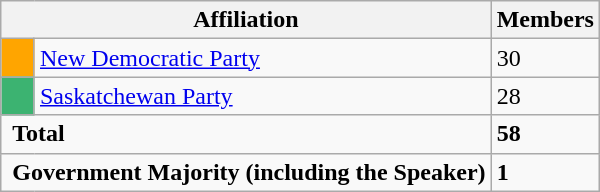<table class="wikitable">
<tr>
<th colspan="2">Affiliation</th>
<th>Members</th>
</tr>
<tr>
<td bgcolor="#FFA500"> </td>
<td><a href='#'>New Democratic Party</a></td>
<td>30</td>
</tr>
<tr>
<td bgcolor="mediumseagreen"> </td>
<td><a href='#'>Saskatchewan Party</a></td>
<td>28<br></td>
</tr>
<tr>
<td colspan="2" rowspan="1"> <strong>Total</strong></td>
<td><strong>58</strong></td>
</tr>
<tr>
<td colspan="2" rowspan="1"> <strong>Government Majority (including the Speaker)</strong></td>
<td><strong>1</strong></td>
</tr>
</table>
